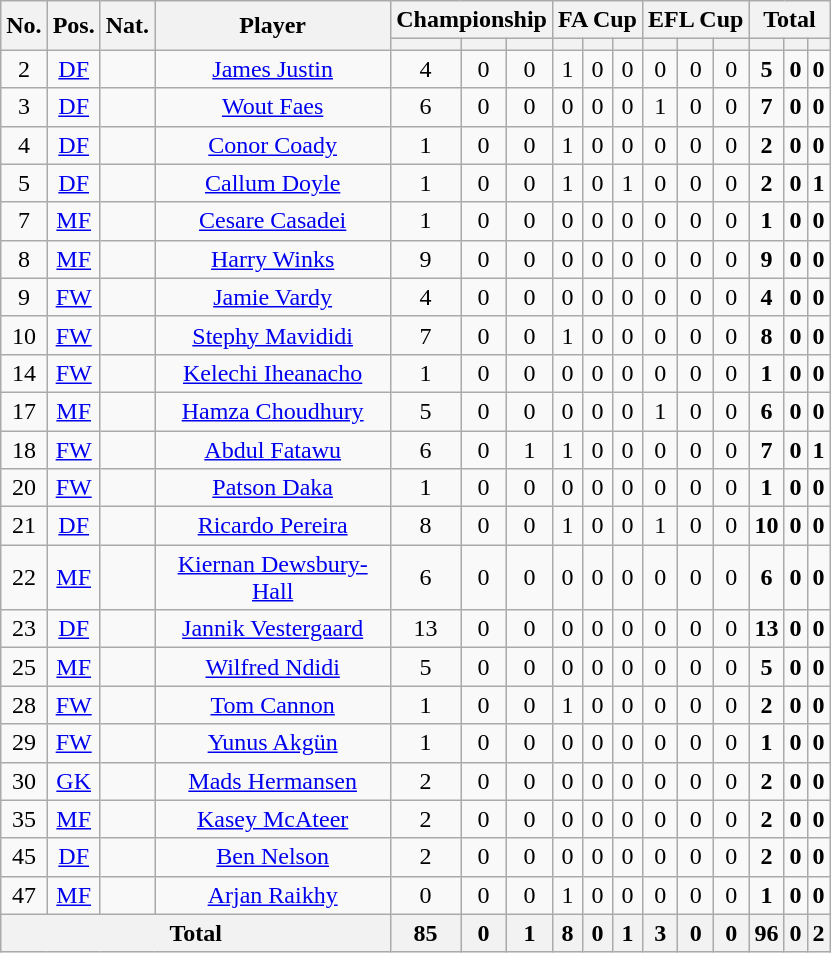<table class="wikitable sortable" style="text-align:center">
<tr>
<th rowspan=2>No.</th>
<th rowspan=2>Pos.</th>
<th rowspan=2>Nat.</th>
<th rowspan=2 width=150>Player</th>
<th colspan=3>Championship</th>
<th colspan=3>FA Cup</th>
<th colspan=3>EFL Cup</th>
<th colspan=3>Total</th>
</tr>
<tr>
<th></th>
<th></th>
<th></th>
<th></th>
<th></th>
<th></th>
<th></th>
<th></th>
<th></th>
<th></th>
<th></th>
<th></th>
</tr>
<tr>
<td>2</td>
<td><a href='#'>DF</a></td>
<td></td>
<td><a href='#'>James Justin</a></td>
<td>4</td>
<td>0</td>
<td>0</td>
<td>1</td>
<td>0</td>
<td>0</td>
<td>0</td>
<td>0</td>
<td>0</td>
<td><strong>5</strong></td>
<td><strong>0</strong></td>
<td><strong>0</strong></td>
</tr>
<tr>
<td>3</td>
<td><a href='#'>DF</a></td>
<td></td>
<td><a href='#'>Wout Faes</a></td>
<td>6</td>
<td>0</td>
<td>0</td>
<td>0</td>
<td>0</td>
<td>0</td>
<td>1</td>
<td>0</td>
<td>0</td>
<td><strong>7</strong></td>
<td><strong>0</strong></td>
<td><strong>0</strong></td>
</tr>
<tr>
<td>4</td>
<td><a href='#'>DF</a></td>
<td></td>
<td><a href='#'>Conor Coady</a></td>
<td>1</td>
<td>0</td>
<td>0</td>
<td>1</td>
<td>0</td>
<td>0</td>
<td>0</td>
<td>0</td>
<td>0</td>
<td><strong>2</strong></td>
<td><strong>0</strong></td>
<td><strong>0</strong></td>
</tr>
<tr>
<td>5</td>
<td><a href='#'>DF</a></td>
<td></td>
<td><a href='#'>Callum Doyle</a></td>
<td>1</td>
<td>0</td>
<td>0</td>
<td>1</td>
<td>0</td>
<td>1</td>
<td>0</td>
<td>0</td>
<td>0</td>
<td><strong>2</strong></td>
<td><strong>0</strong></td>
<td><strong>1</strong></td>
</tr>
<tr>
<td>7</td>
<td><a href='#'>MF</a></td>
<td></td>
<td><a href='#'>Cesare Casadei</a></td>
<td>1</td>
<td>0</td>
<td>0</td>
<td>0</td>
<td>0</td>
<td>0</td>
<td>0</td>
<td>0</td>
<td>0</td>
<td><strong>1</strong></td>
<td><strong>0</strong></td>
<td><strong>0</strong></td>
</tr>
<tr>
<td>8</td>
<td><a href='#'>MF</a></td>
<td></td>
<td><a href='#'>Harry Winks</a></td>
<td>9</td>
<td>0</td>
<td>0</td>
<td>0</td>
<td>0</td>
<td>0</td>
<td>0</td>
<td>0</td>
<td>0</td>
<td><strong>9</strong></td>
<td><strong>0</strong></td>
<td><strong>0</strong></td>
</tr>
<tr>
<td>9</td>
<td><a href='#'>FW</a></td>
<td></td>
<td><a href='#'>Jamie Vardy</a></td>
<td>4</td>
<td>0</td>
<td>0</td>
<td>0</td>
<td>0</td>
<td>0</td>
<td>0</td>
<td>0</td>
<td>0</td>
<td><strong>4</strong></td>
<td><strong>0</strong></td>
<td><strong>0</strong></td>
</tr>
<tr>
<td>10</td>
<td><a href='#'>FW</a></td>
<td></td>
<td><a href='#'>Stephy Mavididi</a></td>
<td>7</td>
<td>0</td>
<td>0</td>
<td>1</td>
<td>0</td>
<td>0</td>
<td>0</td>
<td>0</td>
<td>0</td>
<td><strong>8</strong></td>
<td><strong>0</strong></td>
<td><strong>0</strong></td>
</tr>
<tr>
<td>14</td>
<td><a href='#'>FW</a></td>
<td></td>
<td><a href='#'>Kelechi Iheanacho</a></td>
<td>1</td>
<td>0</td>
<td>0</td>
<td>0</td>
<td>0</td>
<td>0</td>
<td>0</td>
<td>0</td>
<td>0</td>
<td><strong>1</strong></td>
<td><strong>0</strong></td>
<td><strong>0</strong></td>
</tr>
<tr>
<td>17</td>
<td><a href='#'>MF</a></td>
<td></td>
<td><a href='#'>Hamza Choudhury</a></td>
<td>5</td>
<td>0</td>
<td>0</td>
<td>0</td>
<td>0</td>
<td>0</td>
<td>1</td>
<td>0</td>
<td>0</td>
<td><strong>6</strong></td>
<td><strong>0</strong></td>
<td><strong>0</strong></td>
</tr>
<tr>
<td>18</td>
<td><a href='#'>FW</a></td>
<td></td>
<td><a href='#'>Abdul Fatawu</a></td>
<td>6</td>
<td>0</td>
<td>1</td>
<td>1</td>
<td>0</td>
<td>0</td>
<td>0</td>
<td>0</td>
<td>0</td>
<td><strong>7</strong></td>
<td><strong>0</strong></td>
<td><strong>1</strong></td>
</tr>
<tr>
<td>20</td>
<td><a href='#'>FW</a></td>
<td></td>
<td><a href='#'>Patson Daka</a></td>
<td>1</td>
<td>0</td>
<td>0</td>
<td>0</td>
<td>0</td>
<td>0</td>
<td>0</td>
<td>0</td>
<td>0</td>
<td><strong>1</strong></td>
<td><strong>0</strong></td>
<td><strong>0</strong></td>
</tr>
<tr>
<td>21</td>
<td><a href='#'>DF</a></td>
<td></td>
<td><a href='#'>Ricardo Pereira</a></td>
<td>8</td>
<td>0</td>
<td>0</td>
<td>1</td>
<td>0</td>
<td>0</td>
<td>1</td>
<td>0</td>
<td>0</td>
<td><strong>10</strong></td>
<td><strong>0</strong></td>
<td><strong>0</strong></td>
</tr>
<tr>
<td>22</td>
<td><a href='#'>MF</a></td>
<td></td>
<td><a href='#'>Kiernan Dewsbury-Hall</a></td>
<td>6</td>
<td>0</td>
<td>0</td>
<td>0</td>
<td>0</td>
<td>0</td>
<td>0</td>
<td>0</td>
<td>0</td>
<td><strong>6</strong></td>
<td><strong>0</strong></td>
<td><strong>0</strong></td>
</tr>
<tr>
<td>23</td>
<td><a href='#'>DF</a></td>
<td></td>
<td><a href='#'>Jannik Vestergaard</a></td>
<td>13</td>
<td>0</td>
<td>0</td>
<td>0</td>
<td>0</td>
<td>0</td>
<td>0</td>
<td>0</td>
<td>0</td>
<td><strong>13</strong></td>
<td><strong>0</strong></td>
<td><strong>0</strong></td>
</tr>
<tr>
<td>25</td>
<td><a href='#'>MF</a></td>
<td></td>
<td><a href='#'>Wilfred Ndidi</a></td>
<td>5</td>
<td>0</td>
<td>0</td>
<td>0</td>
<td>0</td>
<td>0</td>
<td>0</td>
<td>0</td>
<td>0</td>
<td><strong>5</strong></td>
<td><strong>0</strong></td>
<td><strong>0</strong></td>
</tr>
<tr>
<td>28</td>
<td><a href='#'>FW</a></td>
<td></td>
<td><a href='#'>Tom Cannon</a></td>
<td>1</td>
<td>0</td>
<td>0</td>
<td>1</td>
<td>0</td>
<td>0</td>
<td>0</td>
<td>0</td>
<td>0</td>
<td><strong>2</strong></td>
<td><strong>0</strong></td>
<td><strong>0</strong></td>
</tr>
<tr>
<td>29</td>
<td><a href='#'>FW</a></td>
<td></td>
<td><a href='#'>Yunus Akgün</a></td>
<td>1</td>
<td>0</td>
<td>0</td>
<td>0</td>
<td>0</td>
<td>0</td>
<td>0</td>
<td>0</td>
<td>0</td>
<td><strong>1</strong></td>
<td><strong>0</strong></td>
<td><strong>0</strong></td>
</tr>
<tr>
<td>30</td>
<td><a href='#'>GK</a></td>
<td></td>
<td><a href='#'>Mads Hermansen</a></td>
<td>2</td>
<td>0</td>
<td>0</td>
<td>0</td>
<td>0</td>
<td>0</td>
<td>0</td>
<td>0</td>
<td>0</td>
<td><strong>2</strong></td>
<td><strong>0</strong></td>
<td><strong>0</strong></td>
</tr>
<tr>
<td>35</td>
<td><a href='#'>MF</a></td>
<td></td>
<td><a href='#'>Kasey McAteer</a></td>
<td>2</td>
<td>0</td>
<td>0</td>
<td>0</td>
<td>0</td>
<td>0</td>
<td>0</td>
<td>0</td>
<td>0</td>
<td><strong>2</strong></td>
<td><strong>0</strong></td>
<td><strong>0</strong></td>
</tr>
<tr>
<td>45</td>
<td><a href='#'>DF</a></td>
<td></td>
<td><a href='#'>Ben Nelson</a></td>
<td>2</td>
<td>0</td>
<td>0</td>
<td>0</td>
<td>0</td>
<td>0</td>
<td>0</td>
<td>0</td>
<td>0</td>
<td><strong>2</strong></td>
<td><strong>0</strong></td>
<td><strong>0</strong></td>
</tr>
<tr>
<td>47</td>
<td><a href='#'>MF</a></td>
<td></td>
<td><a href='#'>Arjan Raikhy</a></td>
<td>0</td>
<td>0</td>
<td>0</td>
<td>1</td>
<td>0</td>
<td>0</td>
<td>0</td>
<td>0</td>
<td>0</td>
<td><strong>1</strong></td>
<td><strong>0</strong></td>
<td><strong>0</strong></td>
</tr>
<tr>
<th colspan=4>Total</th>
<th>85</th>
<th>0</th>
<th>1</th>
<th>8</th>
<th>0</th>
<th>1</th>
<th>3</th>
<th>0</th>
<th>0</th>
<th>96</th>
<th>0</th>
<th>2</th>
</tr>
</table>
